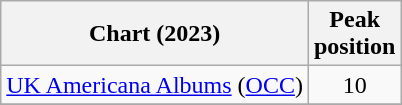<table class="wikitable sortable plainrowheaders" style="text-align:center">
<tr>
<th scope="col">Chart (2023)</th>
<th scope="col">Peak<br>position</th>
</tr>
<tr>
<td><a href='#'>UK Americana Albums</a> (<a href='#'>OCC</a>)</td>
<td align=center>10</td>
</tr>
<tr>
</tr>
</table>
